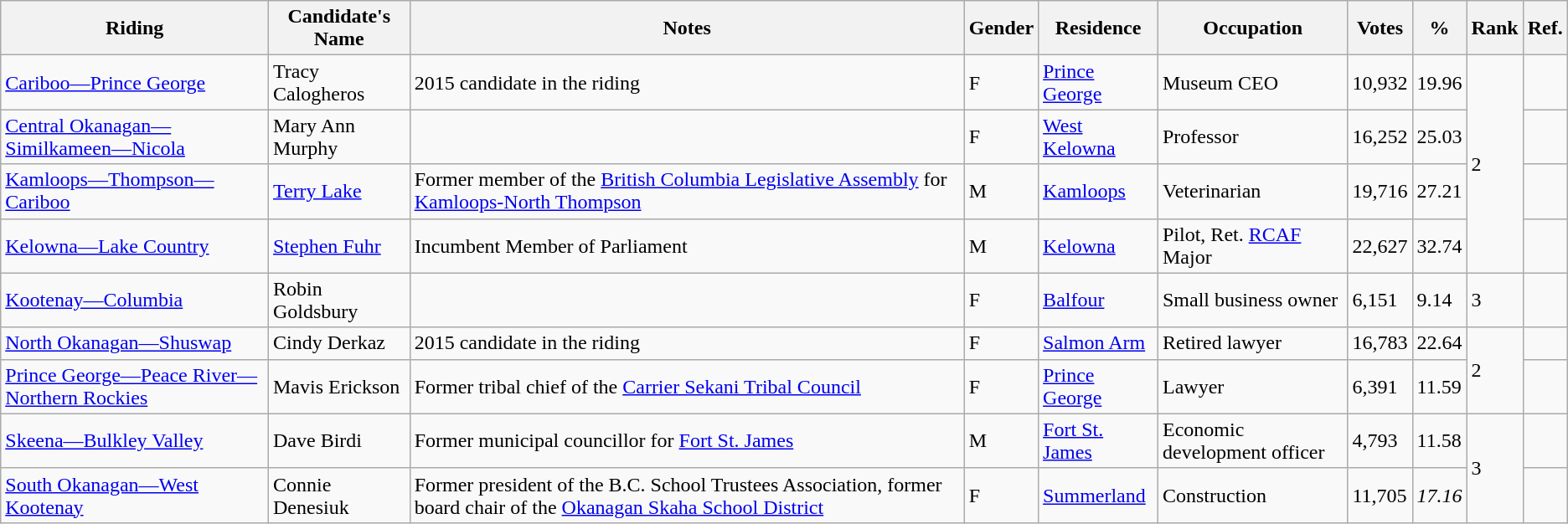<table class="wikitable sortable">
<tr>
<th>Riding</th>
<th>Candidate's Name</th>
<th>Notes</th>
<th>Gender</th>
<th>Residence</th>
<th>Occupation</th>
<th>Votes</th>
<th>%</th>
<th>Rank</th>
<th>Ref.</th>
</tr>
<tr>
<td><a href='#'>Cariboo—Prince George</a></td>
<td>Tracy Calogheros</td>
<td>2015 candidate in the riding</td>
<td>F</td>
<td><a href='#'>Prince George</a></td>
<td>Museum CEO</td>
<td>10,932</td>
<td>19.96</td>
<td rowspan="4">2</td>
<td></td>
</tr>
<tr>
<td><a href='#'>Central Okanagan—Similkameen—Nicola</a></td>
<td>Mary Ann Murphy</td>
<td></td>
<td>F</td>
<td><a href='#'>West Kelowna</a></td>
<td>Professor</td>
<td>16,252</td>
<td>25.03</td>
<td></td>
</tr>
<tr>
<td><a href='#'>Kamloops—Thompson—Cariboo</a></td>
<td><a href='#'>Terry Lake</a></td>
<td>Former member of the <a href='#'>British Columbia Legislative Assembly</a> for <a href='#'>Kamloops-North Thompson</a></td>
<td>M</td>
<td><a href='#'>Kamloops</a></td>
<td>Veterinarian</td>
<td>19,716</td>
<td>27.21</td>
<td></td>
</tr>
<tr>
<td><a href='#'>Kelowna—Lake Country</a></td>
<td><a href='#'>Stephen Fuhr</a></td>
<td>Incumbent Member of Parliament</td>
<td>M</td>
<td><a href='#'>Kelowna</a></td>
<td>Pilot, Ret. <a href='#'>RCAF</a> Major</td>
<td>22,627</td>
<td>32.74</td>
<td></td>
</tr>
<tr>
<td><a href='#'>Kootenay—Columbia</a></td>
<td>Robin Goldsbury</td>
<td></td>
<td>F</td>
<td><a href='#'>Balfour</a></td>
<td>Small business owner</td>
<td>6,151</td>
<td>9.14</td>
<td>3</td>
<td></td>
</tr>
<tr>
<td><a href='#'>North Okanagan—Shuswap</a></td>
<td>Cindy Derkaz</td>
<td>2015 candidate in the riding</td>
<td>F</td>
<td><a href='#'>Salmon Arm</a></td>
<td>Retired lawyer</td>
<td>16,783</td>
<td>22.64</td>
<td rowspan="2">2</td>
<td></td>
</tr>
<tr>
<td><a href='#'>Prince George—Peace River—Northern Rockies</a></td>
<td>Mavis Erickson</td>
<td>Former tribal chief of the <a href='#'>Carrier Sekani Tribal Council</a></td>
<td>F</td>
<td><a href='#'>Prince George</a></td>
<td>Lawyer</td>
<td>6,391</td>
<td>11.59</td>
<td></td>
</tr>
<tr>
<td><a href='#'>Skeena—Bulkley Valley</a></td>
<td>Dave Birdi</td>
<td>Former municipal councillor for <a href='#'>Fort St. James</a></td>
<td>M</td>
<td><a href='#'>Fort St. James</a></td>
<td>Economic development officer</td>
<td>4,793</td>
<td>11.58</td>
<td rowspan="2">3</td>
<td></td>
</tr>
<tr>
<td><a href='#'>South Okanagan—West Kootenay</a></td>
<td>Connie Denesiuk</td>
<td>Former president of the B.C. School Trustees Association, former board chair of the <a href='#'>Okanagan Skaha School District</a></td>
<td>F</td>
<td><a href='#'>Summerland</a></td>
<td>Construction</td>
<td>11,705</td>
<td><em>17.16</em></td>
<td></td>
</tr>
</table>
